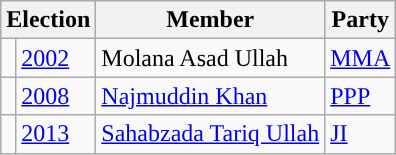<table class="wikitable">
<tr>
<th colspan="2">Election</th>
<th>Member</th>
<th>Party</th>
</tr>
<tr>
<td style="background-color: "></td>
<td><a href='#'>2002</a></td>
<td>Molana Asad Ullah</td>
<td><a href='#'>MMA</a></td>
</tr>
<tr>
<td style="background-color: "></td>
<td><a href='#'>2008</a></td>
<td><a href='#'>Najmuddin Khan</a></td>
<td><a href='#'>PPP</a></td>
</tr>
<tr>
<td style="background-color: "></td>
<td><a href='#'>2013</a></td>
<td><a href='#'>Sahabzada Tariq Ullah</a></td>
<td><a href='#'>JI</a></td>
</tr>
</table>
